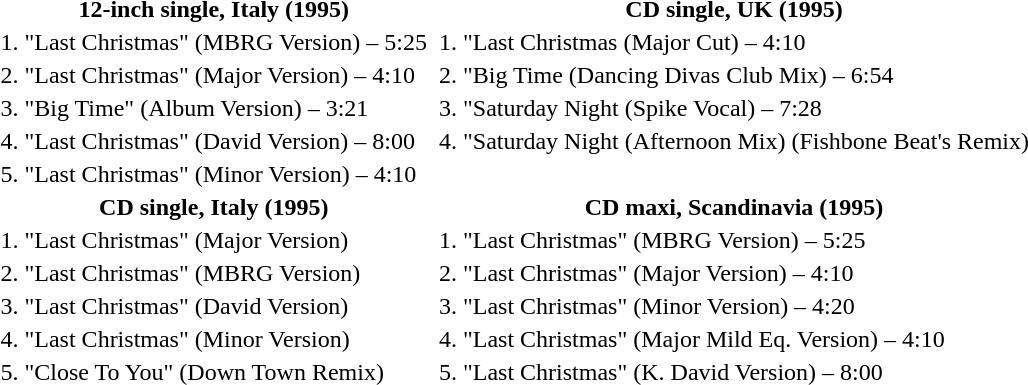<table style = "border: 0px;">
<tr>
<th>12-inch single, Italy (1995)</th>
<th></th>
<th>CD single, UK (1995)</th>
</tr>
<tr>
<td>1. "Last Christmas" (MBRG Version) – 5:25</td>
<td></td>
<td>1. "Last Christmas (Major Cut) – 4:10</td>
</tr>
<tr>
<td>2. "Last Christmas" (Major Version) – 4:10</td>
<td></td>
<td>2. "Big Time (Dancing Divas Club Mix) – 6:54</td>
</tr>
<tr>
<td>3. "Big Time" (Album Version) – 3:21</td>
<td></td>
<td>3. "Saturday Night (Spike Vocal) – 7:28</td>
</tr>
<tr>
<td>4. "Last Christmas" (David Version) – 8:00</td>
<td></td>
<td>4. "Saturday Night (Afternoon Mix) (Fishbone Beat's Remix)</td>
</tr>
<tr>
<td>5. "Last Christmas" (Minor Version) – 4:10</td>
</tr>
<tr>
<th>CD single, Italy (1995)</th>
<th></th>
<th>CD maxi, Scandinavia (1995)</th>
</tr>
<tr>
<td>1. "Last Christmas" (Major Version)</td>
<td></td>
<td>1. "Last Christmas" (MBRG Version) – 5:25</td>
</tr>
<tr>
<td>2. "Last Christmas" (MBRG Version)</td>
<td></td>
<td>2. "Last Christmas" (Major Version) – 4:10</td>
</tr>
<tr>
<td>3. "Last Christmas" (David Version)</td>
<td></td>
<td>3. "Last Christmas" (Minor Version) – 4:20</td>
</tr>
<tr>
<td>4. "Last Christmas" (Minor Version)</td>
<td></td>
<td>4. "Last Christmas" (Major Mild Eq. Version) – 4:10</td>
</tr>
<tr>
<td>5. "Close To You" (Down Town Remix)</td>
<td></td>
<td>5. "Last Christmas" (K. David Version) – 8:00</td>
</tr>
</table>
